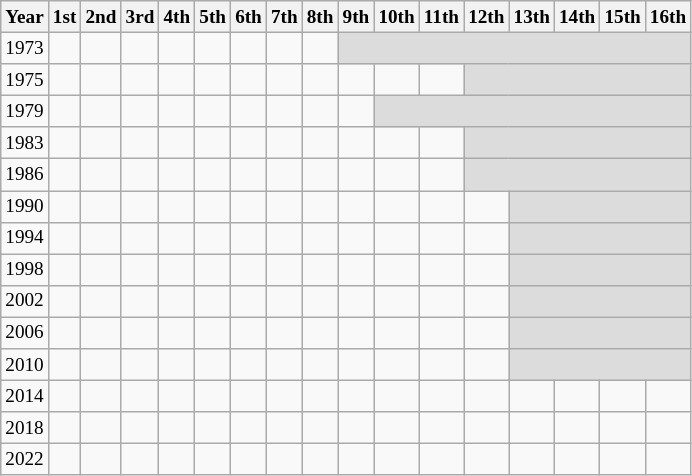<table class="wikitable" style="text-align:left; font-size:80%">
<tr>
<th>Year</th>
<th>1st</th>
<th>2nd</th>
<th>3rd</th>
<th>4th</th>
<th>5th</th>
<th>6th</th>
<th>7th</th>
<th>8th</th>
<th>9th</th>
<th>10th</th>
<th>11th</th>
<th>12th</th>
<th>13th</th>
<th>14th</th>
<th>15th</th>
<th>16th</th>
</tr>
<tr>
<td align="center">1973</td>
<td></td>
<td></td>
<td></td>
<td></td>
<td></td>
<td></td>
<td></td>
<td></td>
<td colspan=8 bgcolor=#DCDCDC></td>
</tr>
<tr>
<td align="center">1975</td>
<td></td>
<td></td>
<td></td>
<td></td>
<td></td>
<td></td>
<td></td>
<td></td>
<td></td>
<td></td>
<td></td>
<td colspan=5 bgcolor=#DCDCDC></td>
</tr>
<tr>
<td align="center">1979</td>
<td></td>
<td></td>
<td></td>
<td></td>
<td></td>
<td></td>
<td></td>
<td></td>
<td></td>
<td colspan=7 bgcolor=#DCDCDC></td>
</tr>
<tr>
<td align="center">1983</td>
<td></td>
<td></td>
<td></td>
<td></td>
<td></td>
<td></td>
<td></td>
<td></td>
<td></td>
<td></td>
<td></td>
<td colspan=5 bgcolor=#DCDCDC></td>
</tr>
<tr>
<td align="center">1986</td>
<td></td>
<td></td>
<td></td>
<td></td>
<td></td>
<td></td>
<td></td>
<td></td>
<td></td>
<td></td>
<td></td>
<td colspan=5 bgcolor=#DCDCDC></td>
</tr>
<tr>
<td align="center">1990</td>
<td></td>
<td></td>
<td></td>
<td></td>
<td></td>
<td></td>
<td></td>
<td></td>
<td></td>
<td></td>
<td></td>
<td></td>
<td colspan=4 bgcolor=#DCDCDC></td>
</tr>
<tr>
<td align="center">1994</td>
<td></td>
<td></td>
<td></td>
<td></td>
<td></td>
<td></td>
<td></td>
<td></td>
<td></td>
<td></td>
<td></td>
<td></td>
<td colspan=4 bgcolor=#DCDCDC></td>
</tr>
<tr>
<td align="center">1998</td>
<td></td>
<td></td>
<td></td>
<td></td>
<td></td>
<td></td>
<td></td>
<td></td>
<td></td>
<td></td>
<td></td>
<td></td>
<td colspan=4 bgcolor=#DCDCDC></td>
</tr>
<tr>
<td align="center">2002</td>
<td></td>
<td></td>
<td></td>
<td></td>
<td></td>
<td></td>
<td></td>
<td></td>
<td></td>
<td></td>
<td></td>
<td></td>
<td colspan=4 bgcolor=#DCDCDC></td>
</tr>
<tr>
<td align="center">2006</td>
<td></td>
<td></td>
<td></td>
<td></td>
<td></td>
<td></td>
<td></td>
<td></td>
<td></td>
<td></td>
<td></td>
<td></td>
<td colspan=4 bgcolor=#DCDCDC></td>
</tr>
<tr>
<td align="center">2010</td>
<td></td>
<td></td>
<td></td>
<td></td>
<td></td>
<td></td>
<td></td>
<td></td>
<td></td>
<td></td>
<td></td>
<td></td>
<td colspan=4 bgcolor=#DCDCDC></td>
</tr>
<tr>
<td align="center">2014</td>
<td></td>
<td></td>
<td></td>
<td></td>
<td></td>
<td></td>
<td></td>
<td></td>
<td></td>
<td></td>
<td></td>
<td></td>
<td></td>
<td></td>
<td></td>
<td></td>
</tr>
<tr>
<td align="center">2018</td>
<td></td>
<td></td>
<td></td>
<td></td>
<td></td>
<td></td>
<td></td>
<td></td>
<td></td>
<td></td>
<td></td>
<td></td>
<td></td>
<td></td>
<td></td>
<td></td>
</tr>
<tr>
<td align="center">2022</td>
<td></td>
<td></td>
<td></td>
<td></td>
<td></td>
<td></td>
<td></td>
<td></td>
<td></td>
<td></td>
<td></td>
<td></td>
<td></td>
<td></td>
<td></td>
<td></td>
</tr>
</table>
